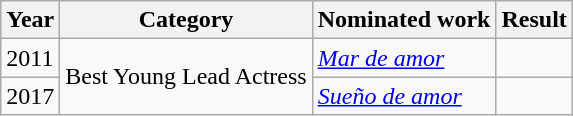<table class="wikitable">
<tr>
<th style="text-align:center; width:30px;">Year</th>
<th style="text-align:center;">Category</th>
<th style="text-align:center;">Nominated work</th>
<th style="text-align:center;">Result</th>
</tr>
<tr>
<td>2011</td>
<td rowspan=2>Best Young Lead Actress</td>
<td><em><a href='#'>Mar de amor</a></em></td>
<td></td>
</tr>
<tr>
<td>2017</td>
<td><em><a href='#'>Sueño de amor</a></em></td>
<td></td>
</tr>
</table>
